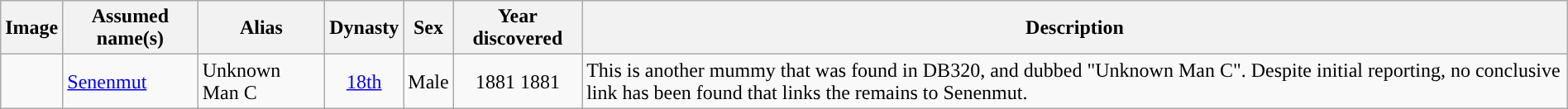<table class="wikitable sortable" style="width: 100%;">
<tr>
<th scope="col" class="unsortable">Image</th>
<th scope="col">Assumed name(s)</th>
<th scope="col">Alias</th>
<th scope="col">Dynasty</th>
<th scope="col">Sex</th>
<th scope="col">Year discovered</th>
<th scope="col" class="unsortable">Description </th>
</tr>
<tr>
<td></td>
<td><a href='#'>Senenmut</a></td>
<td>Unknown Man C</td>
<td style="text-align: center;"><a href='#'>18th</a></td>
<td>Male</td>
<td style="text-align: center;"><span>1881</span> 1881</td>
<td>This is another mummy that was found in DB320, and dubbed "Unknown Man C". Despite initial reporting, no conclusive link has been found that links the remains to Senenmut.</td>
</tr>
</table>
